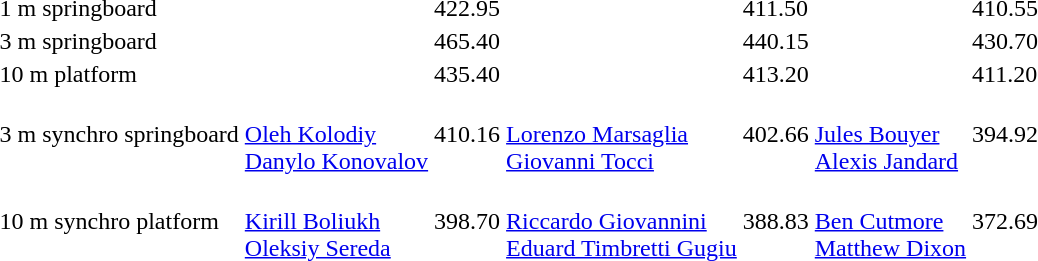<table>
<tr>
<td>1 m springboard<br></td>
<td></td>
<td>422.95</td>
<td></td>
<td>411.50</td>
<td></td>
<td>410.55</td>
</tr>
<tr>
<td>3 m springboard<br></td>
<td></td>
<td>465.40</td>
<td></td>
<td>440.15</td>
<td></td>
<td>430.70</td>
</tr>
<tr>
<td>10 m platform<br></td>
<td></td>
<td>435.40</td>
<td></td>
<td>413.20</td>
<td></td>
<td>411.20</td>
</tr>
<tr>
<td>3 m synchro springboard<br></td>
<td><br><a href='#'>Oleh Kolodiy</a><br><a href='#'>Danylo Konovalov</a></td>
<td>410.16</td>
<td><br><a href='#'>Lorenzo Marsaglia</a><br><a href='#'>Giovanni Tocci</a></td>
<td>402.66</td>
<td><br><a href='#'>Jules Bouyer</a><br><a href='#'>Alexis Jandard</a></td>
<td>394.92</td>
</tr>
<tr>
<td>10 m synchro platform<br></td>
<td><br><a href='#'>Kirill Boliukh</a><br><a href='#'>Oleksiy Sereda</a></td>
<td>398.70</td>
<td><br><a href='#'>Riccardo Giovannini</a><br><a href='#'>Eduard Timbretti Gugiu</a></td>
<td>388.83</td>
<td><br><a href='#'>Ben Cutmore</a><br><a href='#'>Matthew Dixon</a></td>
<td>372.69</td>
</tr>
</table>
